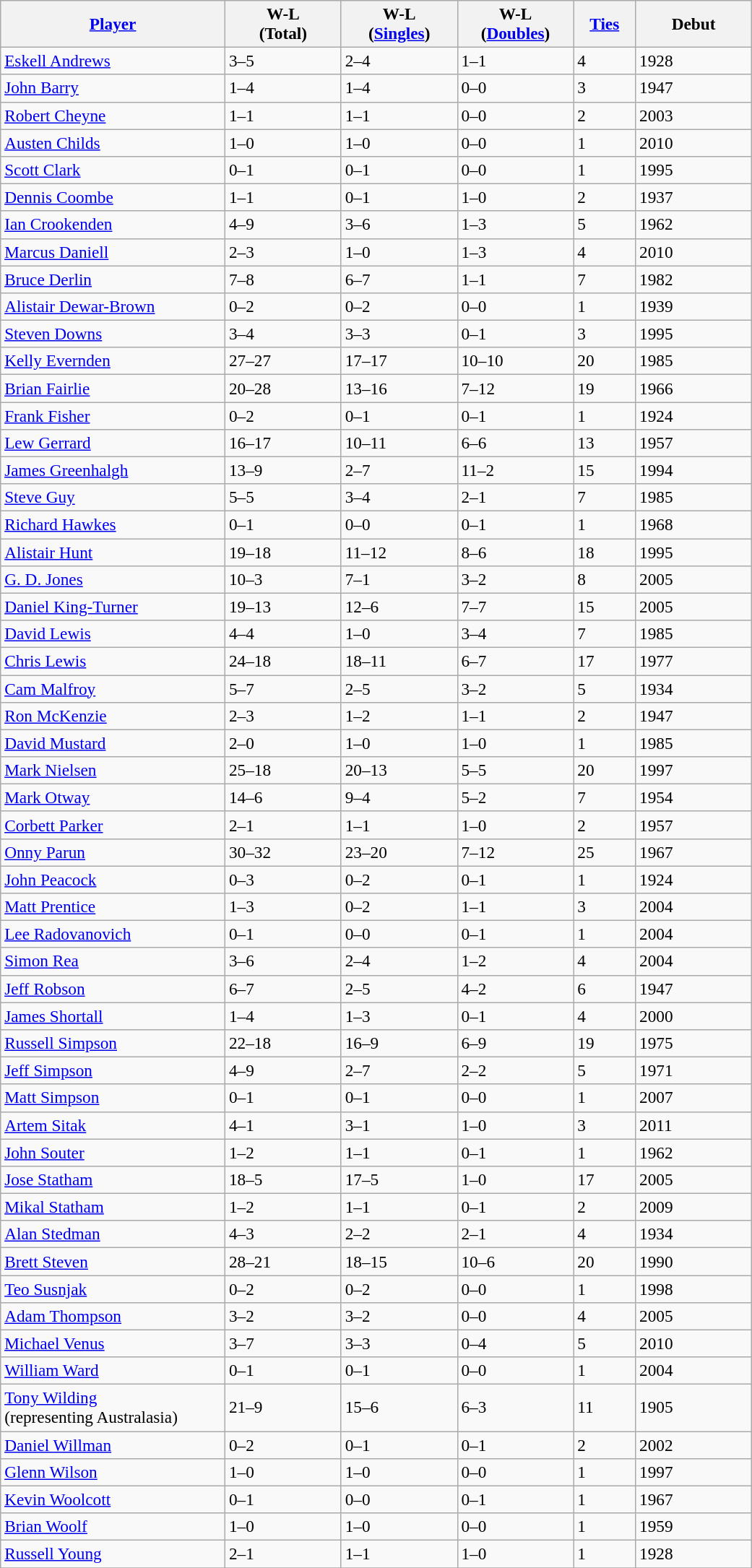<table class="wikitable sortable" style=font-size:97%>
<tr>
<th width=200><a href='#'>Player</a></th>
<th width=100>W-L<br>(Total)</th>
<th width=100>W-L<br>(<a href='#'>Singles</a>)</th>
<th width=100>W-L<br>(<a href='#'>Doubles</a>)</th>
<th width=50><a href='#'>Ties</a></th>
<th width=100>Debut</th>
</tr>
<tr>
<td><a href='#'>Eskell Andrews</a></td>
<td>3–5</td>
<td>2–4</td>
<td>1–1</td>
<td>4</td>
<td>1928</td>
</tr>
<tr>
<td><a href='#'>John Barry</a></td>
<td>1–4</td>
<td>1–4</td>
<td>0–0</td>
<td>3</td>
<td>1947</td>
</tr>
<tr>
<td><a href='#'>Robert Cheyne</a></td>
<td>1–1</td>
<td>1–1</td>
<td>0–0</td>
<td>2</td>
<td>2003</td>
</tr>
<tr>
<td><a href='#'>Austen Childs</a></td>
<td>1–0</td>
<td>1–0</td>
<td>0–0</td>
<td>1</td>
<td>2010</td>
</tr>
<tr>
<td><a href='#'>Scott Clark</a></td>
<td>0–1</td>
<td>0–1</td>
<td>0–0</td>
<td>1</td>
<td>1995</td>
</tr>
<tr>
<td><a href='#'>Dennis Coombe</a></td>
<td>1–1</td>
<td>0–1</td>
<td>1–0</td>
<td>2</td>
<td>1937</td>
</tr>
<tr>
<td><a href='#'>Ian Crookenden</a></td>
<td>4–9</td>
<td>3–6</td>
<td>1–3</td>
<td>5</td>
<td>1962</td>
</tr>
<tr>
<td><a href='#'>Marcus Daniell</a></td>
<td>2–3</td>
<td>1–0</td>
<td>1–3</td>
<td>4</td>
<td>2010</td>
</tr>
<tr>
<td><a href='#'>Bruce Derlin</a></td>
<td>7–8</td>
<td>6–7</td>
<td>1–1</td>
<td>7</td>
<td>1982</td>
</tr>
<tr>
<td><a href='#'>Alistair Dewar-Brown</a></td>
<td>0–2</td>
<td>0–2</td>
<td>0–0</td>
<td>1</td>
<td>1939</td>
</tr>
<tr>
<td><a href='#'>Steven Downs</a></td>
<td>3–4</td>
<td>3–3</td>
<td>0–1</td>
<td>3</td>
<td>1995</td>
</tr>
<tr>
<td><a href='#'>Kelly Evernden</a></td>
<td>27–27</td>
<td>17–17</td>
<td>10–10</td>
<td>20</td>
<td>1985</td>
</tr>
<tr>
<td><a href='#'>Brian Fairlie</a></td>
<td>20–28</td>
<td>13–16</td>
<td>7–12</td>
<td>19</td>
<td>1966</td>
</tr>
<tr>
<td><a href='#'>Frank Fisher</a></td>
<td>0–2</td>
<td>0–1</td>
<td>0–1</td>
<td>1</td>
<td>1924</td>
</tr>
<tr>
<td><a href='#'>Lew Gerrard</a></td>
<td>16–17</td>
<td>10–11</td>
<td>6–6</td>
<td>13</td>
<td>1957</td>
</tr>
<tr>
<td><a href='#'>James Greenhalgh</a></td>
<td>13–9</td>
<td>2–7</td>
<td>11–2</td>
<td>15</td>
<td>1994</td>
</tr>
<tr>
<td><a href='#'>Steve Guy</a></td>
<td>5–5</td>
<td>3–4</td>
<td>2–1</td>
<td>7</td>
<td>1985</td>
</tr>
<tr>
<td><a href='#'>Richard Hawkes</a></td>
<td>0–1</td>
<td>0–0</td>
<td>0–1</td>
<td>1</td>
<td>1968</td>
</tr>
<tr>
<td><a href='#'>Alistair Hunt</a></td>
<td>19–18</td>
<td>11–12</td>
<td>8–6</td>
<td>18</td>
<td>1995</td>
</tr>
<tr>
<td><a href='#'>G. D. Jones</a></td>
<td>10–3</td>
<td>7–1</td>
<td>3–2</td>
<td>8</td>
<td>2005</td>
</tr>
<tr>
<td><a href='#'>Daniel King-Turner</a></td>
<td>19–13</td>
<td>12–6</td>
<td>7–7</td>
<td>15</td>
<td>2005</td>
</tr>
<tr>
<td><a href='#'>David Lewis</a></td>
<td>4–4</td>
<td>1–0</td>
<td>3–4</td>
<td>7</td>
<td>1985</td>
</tr>
<tr>
<td><a href='#'>Chris Lewis</a></td>
<td>24–18</td>
<td>18–11</td>
<td>6–7</td>
<td>17</td>
<td>1977</td>
</tr>
<tr>
<td><a href='#'>Cam Malfroy</a></td>
<td>5–7</td>
<td>2–5</td>
<td>3–2</td>
<td>5</td>
<td>1934</td>
</tr>
<tr>
<td><a href='#'>Ron McKenzie</a></td>
<td>2–3</td>
<td>1–2</td>
<td>1–1</td>
<td>2</td>
<td>1947</td>
</tr>
<tr>
<td><a href='#'>David Mustard</a></td>
<td>2–0</td>
<td>1–0</td>
<td>1–0</td>
<td>1</td>
<td>1985</td>
</tr>
<tr>
<td><a href='#'>Mark Nielsen</a></td>
<td>25–18</td>
<td>20–13</td>
<td>5–5</td>
<td>20</td>
<td>1997</td>
</tr>
<tr>
<td><a href='#'>Mark Otway</a></td>
<td>14–6</td>
<td>9–4</td>
<td>5–2</td>
<td>7</td>
<td>1954</td>
</tr>
<tr>
<td><a href='#'>Corbett Parker</a></td>
<td>2–1</td>
<td>1–1</td>
<td>1–0</td>
<td>2</td>
<td>1957</td>
</tr>
<tr>
<td><a href='#'>Onny Parun</a></td>
<td>30–32</td>
<td>23–20</td>
<td>7–12</td>
<td>25</td>
<td>1967</td>
</tr>
<tr>
<td><a href='#'>John Peacock</a></td>
<td>0–3</td>
<td>0–2</td>
<td>0–1</td>
<td>1</td>
<td>1924</td>
</tr>
<tr>
<td><a href='#'>Matt Prentice</a></td>
<td>1–3</td>
<td>0–2</td>
<td>1–1</td>
<td>3</td>
<td>2004</td>
</tr>
<tr>
<td><a href='#'>Lee Radovanovich</a></td>
<td>0–1</td>
<td>0–0</td>
<td>0–1</td>
<td>1</td>
<td>2004</td>
</tr>
<tr>
<td><a href='#'>Simon Rea</a></td>
<td>3–6</td>
<td>2–4</td>
<td>1–2</td>
<td>4</td>
<td>2004</td>
</tr>
<tr>
<td><a href='#'>Jeff Robson</a></td>
<td>6–7</td>
<td>2–5</td>
<td>4–2</td>
<td>6</td>
<td>1947</td>
</tr>
<tr>
<td><a href='#'>James Shortall</a></td>
<td>1–4</td>
<td>1–3</td>
<td>0–1</td>
<td>4</td>
<td>2000</td>
</tr>
<tr>
<td><a href='#'>Russell Simpson</a></td>
<td>22–18</td>
<td>16–9</td>
<td>6–9</td>
<td>19</td>
<td>1975</td>
</tr>
<tr>
<td><a href='#'>Jeff Simpson</a></td>
<td>4–9</td>
<td>2–7</td>
<td>2–2</td>
<td>5</td>
<td>1971</td>
</tr>
<tr>
<td><a href='#'>Matt Simpson</a></td>
<td>0–1</td>
<td>0–1</td>
<td>0–0</td>
<td>1</td>
<td>2007</td>
</tr>
<tr>
<td><a href='#'>Artem Sitak</a></td>
<td>4–1</td>
<td>3–1</td>
<td>1–0</td>
<td>3</td>
<td>2011</td>
</tr>
<tr>
<td><a href='#'>John Souter</a></td>
<td>1–2</td>
<td>1–1</td>
<td>0–1</td>
<td>1</td>
<td>1962</td>
</tr>
<tr>
<td><a href='#'>Jose Statham</a></td>
<td>18–5</td>
<td>17–5</td>
<td>1–0</td>
<td>17</td>
<td>2005</td>
</tr>
<tr>
<td><a href='#'>Mikal Statham</a></td>
<td>1–2</td>
<td>1–1</td>
<td>0–1</td>
<td>2</td>
<td>2009</td>
</tr>
<tr>
<td><a href='#'>Alan Stedman</a></td>
<td>4–3</td>
<td>2–2</td>
<td>2–1</td>
<td>4</td>
<td>1934</td>
</tr>
<tr>
<td><a href='#'>Brett Steven</a></td>
<td>28–21</td>
<td>18–15</td>
<td>10–6</td>
<td>20</td>
<td>1990</td>
</tr>
<tr>
<td><a href='#'>Teo Susnjak</a></td>
<td>0–2</td>
<td>0–2</td>
<td>0–0</td>
<td>1</td>
<td>1998</td>
</tr>
<tr>
<td><a href='#'>Adam Thompson</a></td>
<td>3–2</td>
<td>3–2</td>
<td>0–0</td>
<td>4</td>
<td>2005</td>
</tr>
<tr>
<td><a href='#'>Michael Venus</a></td>
<td>3–7</td>
<td>3–3</td>
<td>0–4</td>
<td>5</td>
<td>2010</td>
</tr>
<tr>
<td><a href='#'>William Ward</a></td>
<td>0–1</td>
<td>0–1</td>
<td>0–0</td>
<td>1</td>
<td>2004</td>
</tr>
<tr>
<td><a href='#'>Tony Wilding</a><br>(representing Australasia)</td>
<td>21–9</td>
<td>15–6</td>
<td>6–3</td>
<td>11</td>
<td>1905</td>
</tr>
<tr>
<td><a href='#'>Daniel Willman</a></td>
<td>0–2</td>
<td>0–1</td>
<td>0–1</td>
<td>2</td>
<td>2002</td>
</tr>
<tr>
<td><a href='#'>Glenn Wilson</a></td>
<td>1–0</td>
<td>1–0</td>
<td>0–0</td>
<td>1</td>
<td>1997</td>
</tr>
<tr>
<td><a href='#'>Kevin Woolcott</a></td>
<td>0–1</td>
<td>0–0</td>
<td>0–1</td>
<td>1</td>
<td>1967</td>
</tr>
<tr>
<td><a href='#'>Brian Woolf</a></td>
<td>1–0</td>
<td>1–0</td>
<td>0–0</td>
<td>1</td>
<td>1959</td>
</tr>
<tr>
<td><a href='#'>Russell Young</a></td>
<td>2–1</td>
<td>1–1</td>
<td>1–0</td>
<td>1</td>
<td>1928</td>
</tr>
<tr>
</tr>
</table>
